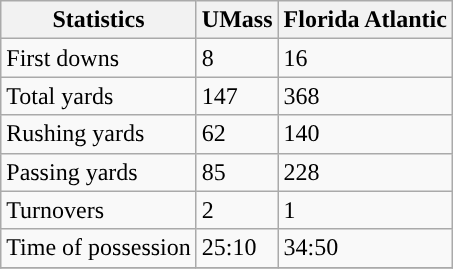<table class="wikitable">
<tr>
<th>Statistics</th>
<th>UMass</th>
<th>Florida Atlantic</th>
</tr>
<tr>
<td>First downs</td>
<td>8</td>
<td>16</td>
</tr>
<tr>
<td>Total yards</td>
<td>147</td>
<td>368</td>
</tr>
<tr>
<td>Rushing yards</td>
<td>62</td>
<td>140</td>
</tr>
<tr>
<td>Passing yards</td>
<td>85</td>
<td>228</td>
</tr>
<tr>
<td>Turnovers</td>
<td>2</td>
<td>1</td>
</tr>
<tr>
<td>Time of possession</td>
<td>25:10</td>
<td>34:50</td>
</tr>
<tr>
</tr>
</table>
